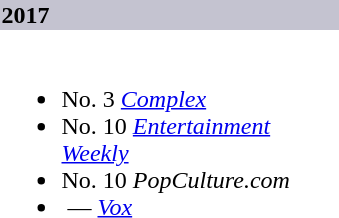<table class="collapsible collapsed">
<tr>
<th style="width:14em; background:#C4C3D0; text-align:left">2017</th>
</tr>
<tr>
<td colspan=2><br><ul><li>No. 3 <em><a href='#'>Complex</a></em></li><li>No. 10 <em><a href='#'>Entertainment Weekly</a></em></li><li>No. 10 <em>PopCulture.com</em></li><li> — <em><a href='#'>Vox</a></em></li></ul></td>
</tr>
</table>
